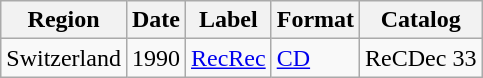<table class="wikitable">
<tr>
<th>Region</th>
<th>Date</th>
<th>Label</th>
<th>Format</th>
<th>Catalog</th>
</tr>
<tr>
<td>Switzerland</td>
<td>1990</td>
<td><a href='#'>RecRec</a></td>
<td><a href='#'>CD</a></td>
<td>ReCDec 33</td>
</tr>
</table>
